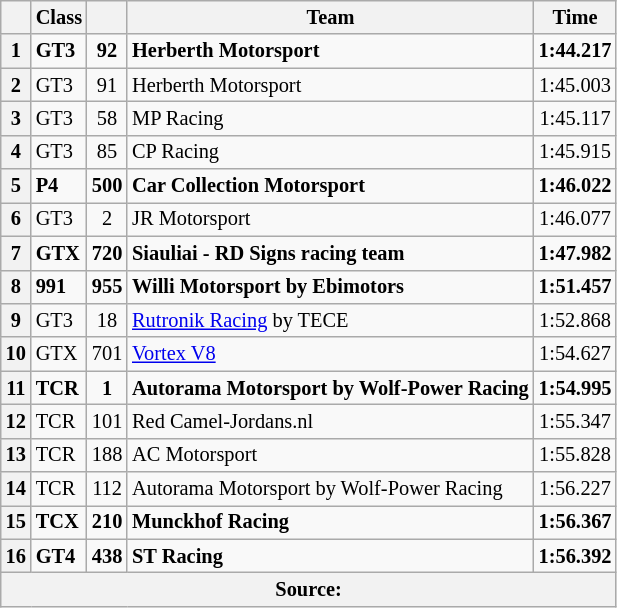<table class="wikitable sortable" style="font-size: 85%;">
<tr>
<th scope="col"></th>
<th scope="col">Class</th>
<th scope="col"></th>
<th scope="col">Team</th>
<th scope="col">Time</th>
</tr>
<tr style="font-weight:bold">
<th>1</th>
<td>GT3</td>
<td align="center">92</td>
<td> Herberth Motorsport</td>
<td align="center">1:44.217</td>
</tr>
<tr>
<th>2</th>
<td>GT3</td>
<td align="center">91</td>
<td> Herberth Motorsport</td>
<td align="center">1:45.003</td>
</tr>
<tr>
<th>3</th>
<td>GT3</td>
<td align="center">58</td>
<td> MP Racing</td>
<td align="center">1:45.117</td>
</tr>
<tr>
<th>4</th>
<td>GT3</td>
<td align="center">85</td>
<td> CP Racing</td>
<td align="center">1:45.915</td>
</tr>
<tr style="font-weight:bold">
<th>5</th>
<td>P4</td>
<td align="center">500</td>
<td> Car Collection Motorsport</td>
<td align="center">1:46.022</td>
</tr>
<tr>
<th>6</th>
<td>GT3</td>
<td align="center">2</td>
<td> JR Motorsport</td>
<td align="center">1:46.077</td>
</tr>
<tr style="font-weight:bold">
<th>7</th>
<td>GTX</td>
<td align="center">720</td>
<td> Siauliai - RD Signs racing team</td>
<td align="center">1:47.982</td>
</tr>
<tr style="font-weight:bold">
<th>8</th>
<td>991</td>
<td align="center">955</td>
<td> Willi Motorsport by Ebimotors</td>
<td align="center">1:51.457</td>
</tr>
<tr>
<th>9</th>
<td>GT3</td>
<td align="center">18</td>
<td> <a href='#'>Rutronik Racing</a> by TECE</td>
<td align="center">1:52.868</td>
</tr>
<tr>
<th>10</th>
<td>GTX</td>
<td align="center">701</td>
<td> <a href='#'>Vortex V8</a></td>
<td align="center">1:54.627</td>
</tr>
<tr style="font-weight:bold">
<th>11</th>
<td>TCR</td>
<td align="center">1</td>
<td> Autorama Motorsport by Wolf-Power Racing</td>
<td align="center">1:54.995</td>
</tr>
<tr>
<th>12</th>
<td>TCR</td>
<td align="center">101</td>
<td> Red Camel-Jordans.nl</td>
<td align="center">1:55.347</td>
</tr>
<tr>
<th>13</th>
<td>TCR</td>
<td align="center">188</td>
<td> AC Motorsport</td>
<td align="center">1:55.828</td>
</tr>
<tr>
<th>14</th>
<td>TCR</td>
<td align="center">112</td>
<td> Autorama Motorsport by Wolf-Power Racing</td>
<td align="center">1:56.227</td>
</tr>
<tr style="font-weight:bold">
<th>15</th>
<td>TCX</td>
<td align="center">210</td>
<td> Munckhof Racing</td>
<td align="center">1:56.367</td>
</tr>
<tr style="font-weight:bold">
<th>16</th>
<td>GT4</td>
<td align="center">438</td>
<td> ST Racing</td>
<td align="center">1:56.392</td>
</tr>
<tr>
<th colspan=5>Source:</th>
</tr>
</table>
